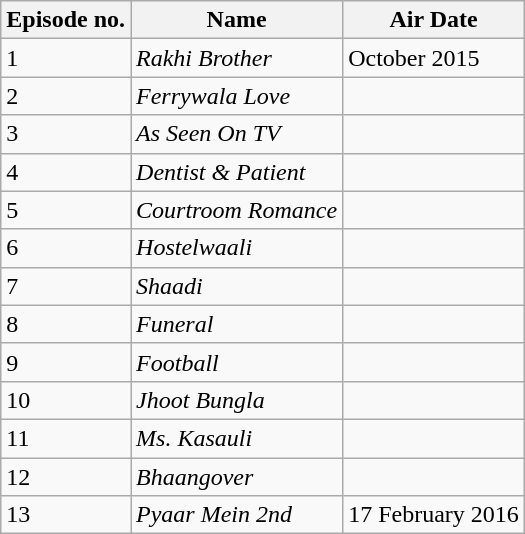<table class="wikitable">
<tr>
<th>Episode no.</th>
<th>Name</th>
<th>Air Date</th>
</tr>
<tr>
<td>1</td>
<td><em>Rakhi Brother</em></td>
<td>October 2015</td>
</tr>
<tr>
<td>2</td>
<td><em>Ferrywala Love</em></td>
<td></td>
</tr>
<tr>
<td>3</td>
<td><em>As Seen On TV</em></td>
<td></td>
</tr>
<tr>
<td>4</td>
<td><em>Dentist & Patient</em></td>
<td></td>
</tr>
<tr>
<td>5</td>
<td><em>Courtroom Romance</em></td>
<td></td>
</tr>
<tr>
<td>6</td>
<td><em>Hostelwaali</em></td>
<td></td>
</tr>
<tr>
<td>7</td>
<td><em>Shaadi</em></td>
<td></td>
</tr>
<tr>
<td>8</td>
<td><em>Funeral</em></td>
<td></td>
</tr>
<tr>
<td>9</td>
<td><em>Football</em></td>
<td></td>
</tr>
<tr>
<td>10</td>
<td><em>Jhoot Bungla</em></td>
<td></td>
</tr>
<tr>
<td>11</td>
<td><em>Ms. Kasauli</em></td>
<td></td>
</tr>
<tr>
<td>12</td>
<td><em>Bhaangover</em></td>
<td></td>
</tr>
<tr>
<td>13</td>
<td><em>Pyaar Mein 2nd</em></td>
<td>17 February 2016</td>
</tr>
</table>
